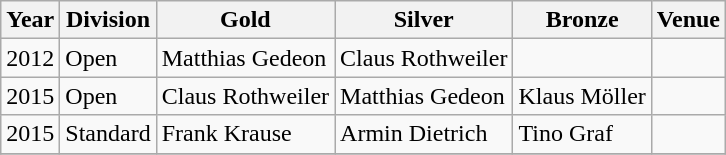<table class="wikitable sortable" style="text-align: left;">
<tr>
<th>Year</th>
<th>Division</th>
<th> Gold</th>
<th> Silver</th>
<th> Bronze</th>
<th>Venue</th>
</tr>
<tr>
<td>2012</td>
<td>Open</td>
<td> Matthias Gedeon</td>
<td> Claus Rothweiler</td>
<td></td>
<td></td>
</tr>
<tr>
<td>2015</td>
<td>Open</td>
<td> Claus Rothweiler</td>
<td> Matthias Gedeon</td>
<td> Klaus Möller</td>
<td></td>
</tr>
<tr>
<td>2015</td>
<td>Standard</td>
<td> Frank Krause</td>
<td> Armin Dietrich</td>
<td> Tino Graf</td>
<td></td>
</tr>
<tr>
</tr>
</table>
